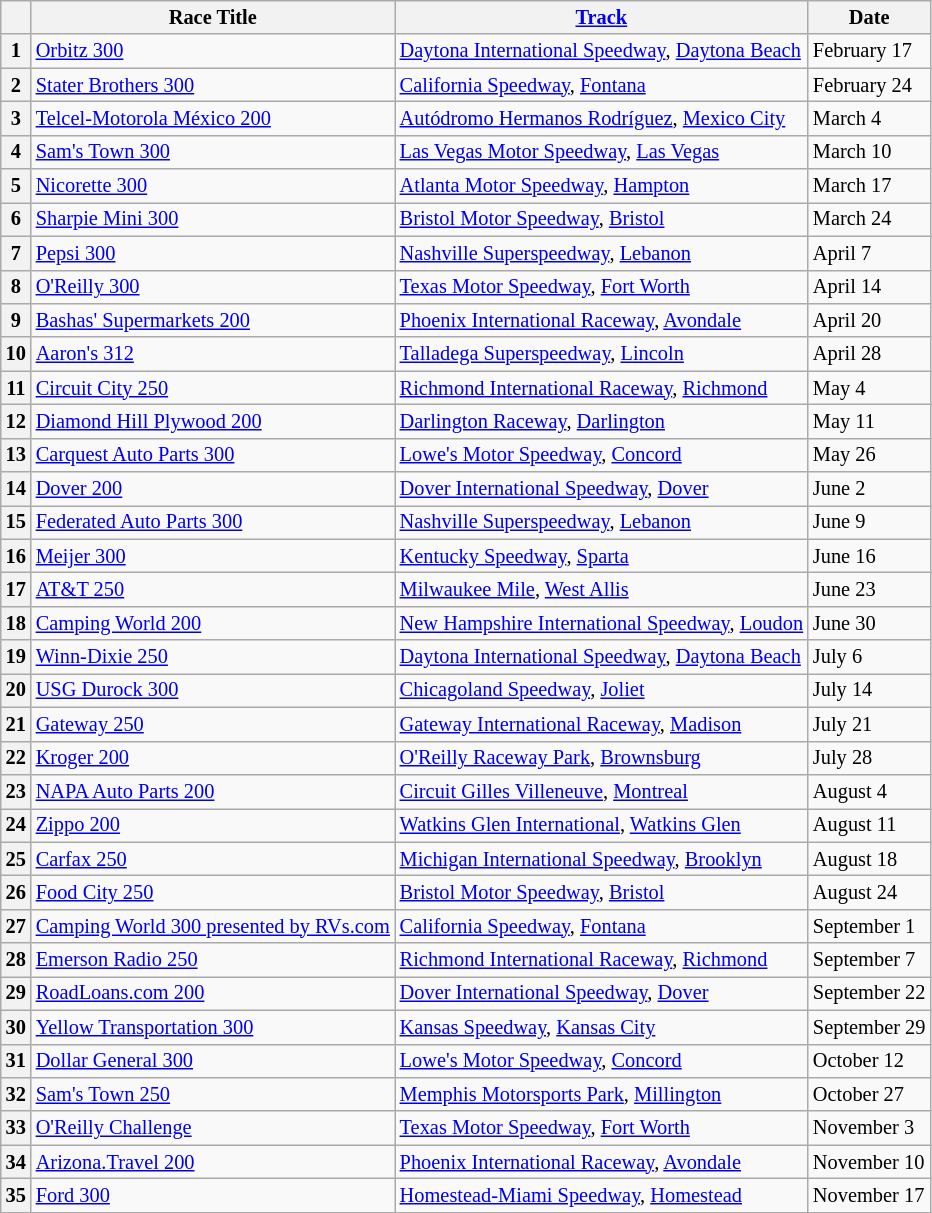<table class="wikitable" style="font-size:85%">
<tr>
<th></th>
<th>Race Title</th>
<th><a href='#'>Track</a></th>
<th>Date</th>
</tr>
<tr>
<th>1</th>
<td><a href='#'>Orbitz 300</a></td>
<td><a href='#'>Daytona International Speedway</a>, <a href='#'>Daytona Beach</a></td>
<td>February 17</td>
</tr>
<tr>
<th>2</th>
<td><a href='#'>Stater Brothers 300</a></td>
<td><a href='#'>California Speedway</a>, <a href='#'>Fontana</a></td>
<td>February 24</td>
</tr>
<tr>
<th>3</th>
<td><a href='#'>Telcel-Motorola México 200</a></td>
<td><a href='#'>Autódromo Hermanos Rodríguez</a>, <a href='#'>Mexico City</a></td>
<td>March 4</td>
</tr>
<tr>
<th>4</th>
<td><a href='#'>Sam's Town 300</a></td>
<td><a href='#'>Las Vegas Motor Speedway</a>, <a href='#'>Las Vegas</a></td>
<td>March 10</td>
</tr>
<tr>
<th>5</th>
<td><a href='#'>Nicorette 300</a></td>
<td><a href='#'>Atlanta Motor Speedway</a>, <a href='#'>Hampton</a></td>
<td>March 17</td>
</tr>
<tr>
<th>6</th>
<td><a href='#'>Sharpie Mini 300</a></td>
<td><a href='#'>Bristol Motor Speedway</a>, <a href='#'>Bristol</a></td>
<td>March 24</td>
</tr>
<tr>
<th>7</th>
<td><a href='#'>Pepsi 300</a></td>
<td><a href='#'>Nashville Superspeedway</a>, <a href='#'>Lebanon</a></td>
<td>April 7</td>
</tr>
<tr>
<th>8</th>
<td><a href='#'>O'Reilly 300</a></td>
<td><a href='#'>Texas Motor Speedway</a>, <a href='#'>Fort Worth</a></td>
<td>April 14</td>
</tr>
<tr>
<th>9</th>
<td><a href='#'>Bashas' Supermarkets 200</a></td>
<td><a href='#'>Phoenix International Raceway</a>, <a href='#'>Avondale</a></td>
<td>April 20</td>
</tr>
<tr>
<th>10</th>
<td><a href='#'>Aaron's 312</a></td>
<td><a href='#'>Talladega Superspeedway</a>, <a href='#'>Lincoln</a></td>
<td>April 28</td>
</tr>
<tr>
<th>11</th>
<td><a href='#'>Circuit City 250</a></td>
<td><a href='#'>Richmond International Raceway</a>, <a href='#'>Richmond</a></td>
<td>May 4</td>
</tr>
<tr>
<th>12</th>
<td><a href='#'>Diamond Hill Plywood 200</a></td>
<td><a href='#'>Darlington Raceway</a>, <a href='#'>Darlington</a></td>
<td>May 11</td>
</tr>
<tr>
<th>13</th>
<td><a href='#'>Carquest Auto Parts 300</a></td>
<td><a href='#'>Lowe's Motor Speedway</a>, <a href='#'>Concord</a></td>
<td>May 26</td>
</tr>
<tr>
<th>14</th>
<td><a href='#'>Dover 200</a></td>
<td><a href='#'>Dover International Speedway</a>, <a href='#'>Dover</a></td>
<td>June 2</td>
</tr>
<tr>
<th>15</th>
<td><a href='#'>Federated Auto Parts 300</a></td>
<td><a href='#'>Nashville Superspeedway</a>, <a href='#'>Lebanon</a></td>
<td>June 9</td>
</tr>
<tr>
<th>16</th>
<td><a href='#'>Meijer 300</a></td>
<td><a href='#'>Kentucky Speedway</a>, <a href='#'>Sparta</a></td>
<td>June 16</td>
</tr>
<tr>
<th>17</th>
<td><a href='#'>AT&T 250</a></td>
<td><a href='#'>Milwaukee Mile</a>, <a href='#'>West Allis</a></td>
<td>June 23</td>
</tr>
<tr>
<th>18</th>
<td><a href='#'>Camping World 200</a></td>
<td><a href='#'>New Hampshire International Speedway</a>, <a href='#'>Loudon</a></td>
<td>June 30</td>
</tr>
<tr>
<th>19</th>
<td><a href='#'>Winn-Dixie 250</a></td>
<td><a href='#'>Daytona International Speedway</a>, <a href='#'>Daytona Beach</a></td>
<td>July 6</td>
</tr>
<tr>
<th>20</th>
<td><a href='#'>USG Durock 300</a></td>
<td><a href='#'>Chicagoland Speedway</a>, <a href='#'>Joliet</a></td>
<td>July 14</td>
</tr>
<tr>
<th>21</th>
<td><a href='#'>Gateway 250</a></td>
<td><a href='#'>Gateway International Raceway</a>, <a href='#'>Madison</a></td>
<td>July 21</td>
</tr>
<tr>
<th>22</th>
<td><a href='#'>Kroger 200</a></td>
<td><a href='#'>O'Reilly Raceway Park</a>, <a href='#'>Brownsburg</a></td>
<td>July 28</td>
</tr>
<tr>
<th>23</th>
<td><a href='#'>NAPA Auto Parts 200</a></td>
<td><a href='#'>Circuit Gilles Villeneuve</a>, <a href='#'>Montreal</a></td>
<td>August 4</td>
</tr>
<tr>
<th>24</th>
<td><a href='#'>Zippo 200</a></td>
<td><a href='#'>Watkins Glen International</a>, <a href='#'>Watkins Glen</a></td>
<td>August 11</td>
</tr>
<tr>
<th>25</th>
<td><a href='#'>Carfax 250</a></td>
<td><a href='#'>Michigan International Speedway</a>, <a href='#'>Brooklyn</a></td>
<td>August 18</td>
</tr>
<tr>
<th>26</th>
<td><a href='#'>Food City 250</a></td>
<td><a href='#'>Bristol Motor Speedway</a>, <a href='#'>Bristol</a></td>
<td>August 24</td>
</tr>
<tr>
<th>27</th>
<td><a href='#'>Camping World 300 presented by RVs.com</a></td>
<td><a href='#'>California Speedway</a>, <a href='#'>Fontana</a></td>
<td>September 1</td>
</tr>
<tr>
<th>28</th>
<td><a href='#'>Emerson Radio 250</a></td>
<td><a href='#'>Richmond International Raceway</a>, <a href='#'>Richmond</a></td>
<td>September 7</td>
</tr>
<tr>
<th>29</th>
<td><a href='#'>RoadLoans.com 200</a></td>
<td><a href='#'>Dover International Speedway</a>, <a href='#'>Dover</a></td>
<td>September 22</td>
</tr>
<tr>
<th>30</th>
<td><a href='#'>Yellow Transportation 300</a></td>
<td><a href='#'>Kansas Speedway</a>, <a href='#'>Kansas City</a></td>
<td>September 29</td>
</tr>
<tr>
<th>31</th>
<td><a href='#'>Dollar General 300</a></td>
<td><a href='#'>Lowe's Motor Speedway</a>, <a href='#'>Concord</a></td>
<td>October 12</td>
</tr>
<tr>
<th>32</th>
<td><a href='#'>Sam's Town 250</a></td>
<td><a href='#'>Memphis Motorsports Park</a>, <a href='#'>Millington</a></td>
<td>October 27</td>
</tr>
<tr>
<th>33</th>
<td><a href='#'>O'Reilly Challenge</a></td>
<td><a href='#'>Texas Motor Speedway</a>, <a href='#'>Fort Worth</a></td>
<td>November 3</td>
</tr>
<tr>
<th>34</th>
<td><a href='#'>Arizona.Travel 200</a></td>
<td><a href='#'>Phoenix International Raceway</a>, <a href='#'>Avondale</a></td>
<td>November 10</td>
</tr>
<tr>
<th>35</th>
<td><a href='#'>Ford 300</a></td>
<td><a href='#'>Homestead-Miami Speedway</a>, <a href='#'>Homestead</a></td>
<td>November 17</td>
</tr>
</table>
